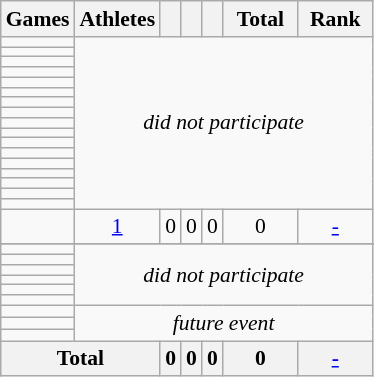<table class="wikitable" style="text-align:center; font-size:90%">
<tr>
<th>Games</th>
<th>Athletes</th>
<th width:3em; font-weight:bold;"></th>
<th width:3em; font-weight:bold;"></th>
<th width:3em; font-weight:bold;"></th>
<th style="width:3em; font-weight:bold;">Total</th>
<th style="width:3em; font-weight:bold;">Rank</th>
</tr>
<tr>
<td align=left> </td>
<td rowspan="17"; colspan=6><em>did not participate</em></td>
</tr>
<tr>
<td align=left> </td>
</tr>
<tr>
<td align=left> </td>
</tr>
<tr>
<td align=left> </td>
</tr>
<tr>
<td align=left> </td>
</tr>
<tr>
<td align=left> </td>
</tr>
<tr>
<td align=left> </td>
</tr>
<tr>
<td align=left> </td>
</tr>
<tr>
<td align=left> </td>
</tr>
<tr>
<td align=left> </td>
</tr>
<tr>
<td align=left> </td>
</tr>
<tr>
<td align=left> </td>
</tr>
<tr>
<td align=left> </td>
</tr>
<tr>
<td align=left> </td>
</tr>
<tr>
<td align=left> </td>
</tr>
<tr>
<td align=left> </td>
</tr>
<tr>
<td align=left> </td>
</tr>
<tr>
<td align=left> </td>
<td><a href='#'>1</a></td>
<td>0</td>
<td>0</td>
<td>0</td>
<td>0</td>
<td><a href='#'>-</a></td>
</tr>
<tr>
</tr>
<tr>
<td align=left> </td>
<td rowspan="6"; colspan=6><em>did not participate</em></td>
</tr>
<tr>
<td align=left> </td>
</tr>
<tr>
<td align=left> </td>
</tr>
<tr>
<td align=left> </td>
</tr>
<tr>
<td align=left> </td>
</tr>
<tr>
<td align=left> </td>
</tr>
<tr>
<td align=left> </td>
<td rowspan="3"; colspan=6><em>future event</em></td>
</tr>
<tr>
<td align=left> </td>
</tr>
<tr>
<td align=left> </td>
</tr>
<tr>
<th colspan=2>Total</th>
<th>0</th>
<th>0</th>
<th>0</th>
<th>0</th>
<th><a href='#'>-</a></th>
</tr>
</table>
